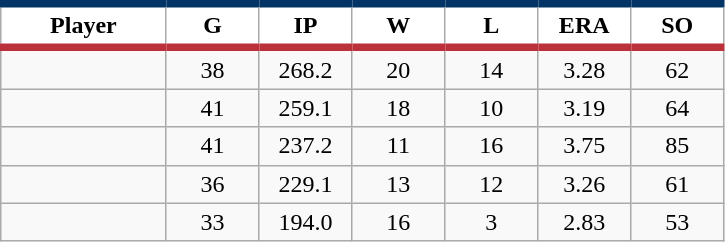<table class="wikitable sortable">
<tr>
<th style="background:#FFFFFF; border-top:#023465 5px solid; border-bottom:#ba313c 5px solid;" width="16%">Player</th>
<th style="background:#FFFFFF; border-top:#023465 5px solid; border-bottom:#ba313c 5px solid;" width="9%">G</th>
<th style="background:#FFFFFF; border-top:#023465 5px solid; border-bottom:#ba313c 5px solid;" width="9%">IP</th>
<th style="background:#FFFFFF; border-top:#023465 5px solid; border-bottom:#ba313c 5px solid;" width="9%">W</th>
<th style="background:#FFFFFF; border-top:#023465 5px solid; border-bottom:#ba313c 5px solid;" width="9%">L</th>
<th style="background:#FFFFFF; border-top:#023465 5px solid; border-bottom:#ba313c 5px solid;" width="9%">ERA</th>
<th style="background:#FFFFFF; border-top:#023465 5px solid; border-bottom:#ba313c 5px solid;" width="9%">SO</th>
</tr>
<tr align="center">
<td></td>
<td>38</td>
<td>268.2</td>
<td>20</td>
<td>14</td>
<td>3.28</td>
<td>62</td>
</tr>
<tr align="center">
<td></td>
<td>41</td>
<td>259.1</td>
<td>18</td>
<td>10</td>
<td>3.19</td>
<td>64</td>
</tr>
<tr align="center">
<td></td>
<td>41</td>
<td>237.2</td>
<td>11</td>
<td>16</td>
<td>3.75</td>
<td>85</td>
</tr>
<tr align="center">
<td></td>
<td>36</td>
<td>229.1</td>
<td>13</td>
<td>12</td>
<td>3.26</td>
<td>61</td>
</tr>
<tr align="center">
<td></td>
<td>33</td>
<td>194.0</td>
<td>16</td>
<td>3</td>
<td>2.83</td>
<td>53</td>
</tr>
</table>
